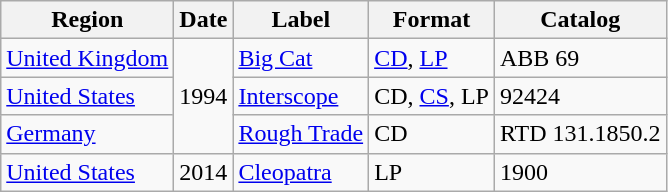<table class="wikitable">
<tr>
<th>Region</th>
<th>Date</th>
<th>Label</th>
<th>Format</th>
<th>Catalog</th>
</tr>
<tr>
<td><a href='#'>United Kingdom</a></td>
<td rowspan="3">1994</td>
<td><a href='#'>Big Cat</a></td>
<td><a href='#'>CD</a>, <a href='#'>LP</a></td>
<td>ABB 69</td>
</tr>
<tr>
<td><a href='#'>United States</a></td>
<td><a href='#'>Interscope</a></td>
<td>CD, <a href='#'>CS</a>, LP</td>
<td>92424</td>
</tr>
<tr>
<td><a href='#'>Germany</a></td>
<td><a href='#'>Rough Trade</a></td>
<td>CD</td>
<td>RTD 131.1850.2</td>
</tr>
<tr>
<td><a href='#'>United States</a></td>
<td>2014</td>
<td><a href='#'>Cleopatra</a></td>
<td>LP</td>
<td>1900</td>
</tr>
</table>
